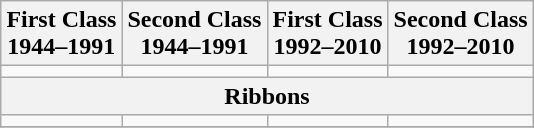<table class="wikitable" style="margin:1em auto;text-align:center;">
<tr>
<th>First Class<br>1944–1991</th>
<th>Second Class<br>1944–1991</th>
<th>First Class<br>1992–2010</th>
<th>Second Class<br>1992–2010</th>
</tr>
<tr>
<td></td>
<td></td>
<td></td>
<td></td>
</tr>
<tr>
<th colspan="4">Ribbons</th>
</tr>
<tr>
<td></td>
<td></td>
<td></td>
<td></td>
</tr>
<tr>
</tr>
</table>
